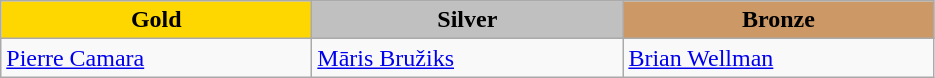<table class="wikitable" style="text-align:left">
<tr align="center">
<td width=200 bgcolor=gold><strong>Gold</strong></td>
<td width=200 bgcolor=silver><strong>Silver</strong></td>
<td width=200 bgcolor=CC9966><strong>Bronze</strong></td>
</tr>
<tr>
<td><a href='#'>Pierre Camara</a><br><em></em></td>
<td><a href='#'>Māris Bružiks</a><br><em></em></td>
<td><a href='#'>Brian Wellman</a><br><em></em></td>
</tr>
</table>
